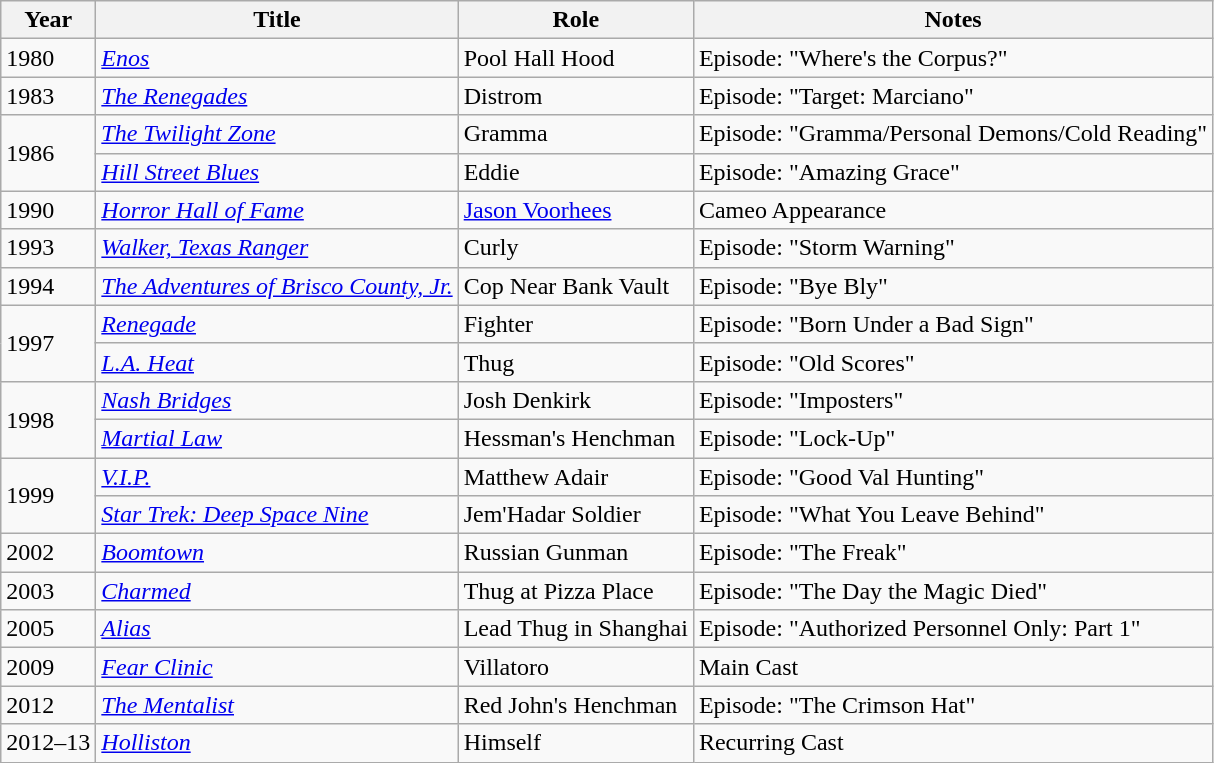<table class="wikitable plainrowheaders sortable" style="margin-right: 0;">
<tr>
<th>Year</th>
<th>Title</th>
<th>Role</th>
<th>Notes</th>
</tr>
<tr>
<td>1980</td>
<td><em><a href='#'>Enos</a></em></td>
<td>Pool Hall Hood</td>
<td>Episode: "Where's the Corpus?"</td>
</tr>
<tr>
<td>1983</td>
<td><em><a href='#'>The Renegades</a></em></td>
<td>Distrom</td>
<td>Episode: "Target: Marciano"</td>
</tr>
<tr>
<td rowspan=2>1986</td>
<td><em><a href='#'>The Twilight Zone</a></em></td>
<td>Gramma</td>
<td>Episode: "Gramma/Personal Demons/Cold Reading"</td>
</tr>
<tr>
<td><em><a href='#'>Hill Street Blues</a></em></td>
<td>Eddie</td>
<td>Episode: "Amazing Grace"</td>
</tr>
<tr>
<td>1990</td>
<td><em><a href='#'>Horror Hall of Fame</a></em></td>
<td><a href='#'>Jason Voorhees</a></td>
<td>Cameo Appearance</td>
</tr>
<tr>
<td>1993</td>
<td><em><a href='#'>Walker, Texas Ranger</a></em></td>
<td>Curly</td>
<td>Episode: "Storm Warning"</td>
</tr>
<tr>
<td>1994</td>
<td><em><a href='#'>The Adventures of Brisco County, Jr.</a></em></td>
<td>Cop Near Bank Vault</td>
<td>Episode: "Bye Bly"</td>
</tr>
<tr>
<td rowspan=2>1997</td>
<td><em><a href='#'>Renegade</a></em></td>
<td>Fighter</td>
<td>Episode: "Born Under a Bad Sign"</td>
</tr>
<tr>
<td><em><a href='#'>L.A. Heat</a></em></td>
<td>Thug</td>
<td>Episode: "Old Scores"</td>
</tr>
<tr>
<td rowspan=2>1998</td>
<td><em><a href='#'>Nash Bridges</a></em></td>
<td>Josh Denkirk</td>
<td>Episode: "Imposters"</td>
</tr>
<tr>
<td><em><a href='#'>Martial Law</a></em></td>
<td>Hessman's Henchman</td>
<td>Episode: "Lock-Up"</td>
</tr>
<tr>
<td rowspan=2>1999</td>
<td><em><a href='#'>V.I.P.</a></em></td>
<td>Matthew Adair</td>
<td>Episode: "Good Val Hunting"</td>
</tr>
<tr>
<td><em><a href='#'>Star Trek: Deep Space Nine</a></em></td>
<td>Jem'Hadar Soldier</td>
<td>Episode: "What You Leave Behind"</td>
</tr>
<tr>
<td>2002</td>
<td><em><a href='#'>Boomtown</a></em></td>
<td>Russian Gunman</td>
<td>Episode: "The Freak"</td>
</tr>
<tr>
<td>2003</td>
<td><em><a href='#'>Charmed</a></em></td>
<td>Thug at Pizza Place</td>
<td>Episode: "The Day the Magic Died"</td>
</tr>
<tr>
<td>2005</td>
<td><em><a href='#'>Alias</a></em></td>
<td>Lead Thug in Shanghai</td>
<td>Episode: "Authorized Personnel Only: Part 1"</td>
</tr>
<tr>
<td>2009</td>
<td><em><a href='#'>Fear Clinic</a></em></td>
<td>Villatoro</td>
<td>Main Cast</td>
</tr>
<tr>
<td>2012</td>
<td><em><a href='#'>The Mentalist</a></em></td>
<td>Red John's Henchman</td>
<td>Episode: "The Crimson Hat"</td>
</tr>
<tr>
<td>2012–13</td>
<td><em><a href='#'>Holliston</a></em></td>
<td>Himself</td>
<td>Recurring Cast</td>
</tr>
</table>
